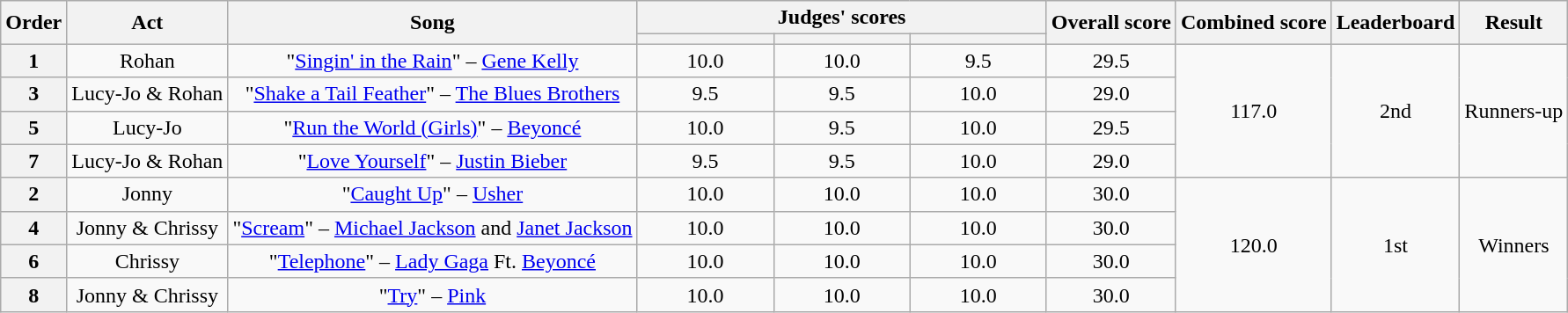<table class="wikitable plainrowheaders" style="text-align:center;">
<tr>
<th scope="col" rowspan=2>Order</th>
<th scope="col" rowspan=2>Act</th>
<th scope="col" rowspan=2>Song</th>
<th scope="col" colspan=3>Judges' scores</th>
<th scope="col" rowspan=2>Overall score</th>
<th scope="col" rowspan=2>Combined score</th>
<th scope="col" rowspan=2>Leaderboard</th>
<th scoep="col" rowspan=2>Result</th>
</tr>
<tr>
<th scope="col" style="width:6em;"></th>
<th scope="col" style="width:6em;"></th>
<th scope="col" style="width:6em;"></th>
</tr>
<tr>
<th scope="col">1</th>
<td>Rohan</td>
<td>"<a href='#'>Singin' in the Rain</a>" – <a href='#'>Gene Kelly</a></td>
<td>10.0</td>
<td>10.0</td>
<td>9.5</td>
<td>29.5</td>
<td rowspan="4">117.0</td>
<td rowspan="4">2nd</td>
<td rowspan="4">Runners-up</td>
</tr>
<tr>
<th scope="col">3</th>
<td>Lucy-Jo & Rohan</td>
<td>"<a href='#'>Shake a Tail Feather</a>" – <a href='#'>The Blues Brothers</a></td>
<td>9.5</td>
<td>9.5</td>
<td>10.0</td>
<td>29.0</td>
</tr>
<tr>
<th scope="col">5</th>
<td>Lucy-Jo</td>
<td>"<a href='#'>Run the World (Girls)</a>" – <a href='#'>Beyoncé</a></td>
<td>10.0</td>
<td>9.5</td>
<td>10.0</td>
<td>29.5</td>
</tr>
<tr>
<th scope="col">7</th>
<td>Lucy-Jo & Rohan</td>
<td>"<a href='#'>Love Yourself</a>" – <a href='#'>Justin Bieber</a></td>
<td>9.5</td>
<td>9.5</td>
<td>10.0</td>
<td>29.0</td>
</tr>
<tr>
<th scope="col">2</th>
<td>Jonny</td>
<td>"<a href='#'>Caught Up</a>" – <a href='#'>Usher</a></td>
<td>10.0</td>
<td>10.0</td>
<td>10.0</td>
<td>30.0</td>
<td rowspan="4">120.0</td>
<td rowspan="4">1st</td>
<td rowspan="4">Winners</td>
</tr>
<tr>
<th scope="col">4</th>
<td>Jonny & Chrissy</td>
<td>"<a href='#'>Scream</a>" –  <a href='#'>Michael Jackson</a> and <a href='#'>Janet Jackson</a></td>
<td>10.0</td>
<td>10.0</td>
<td>10.0</td>
<td>30.0</td>
</tr>
<tr>
<th scope="col">6</th>
<td>Chrissy</td>
<td>"<a href='#'>Telephone</a>" – <a href='#'>Lady Gaga</a> Ft. <a href='#'>Beyoncé</a></td>
<td>10.0</td>
<td>10.0</td>
<td>10.0</td>
<td>30.0</td>
</tr>
<tr>
<th scope="col">8</th>
<td>Jonny & Chrissy</td>
<td>"<a href='#'>Try</a>" – <a href='#'>Pink</a></td>
<td>10.0</td>
<td>10.0</td>
<td>10.0</td>
<td>30.0</td>
</tr>
</table>
